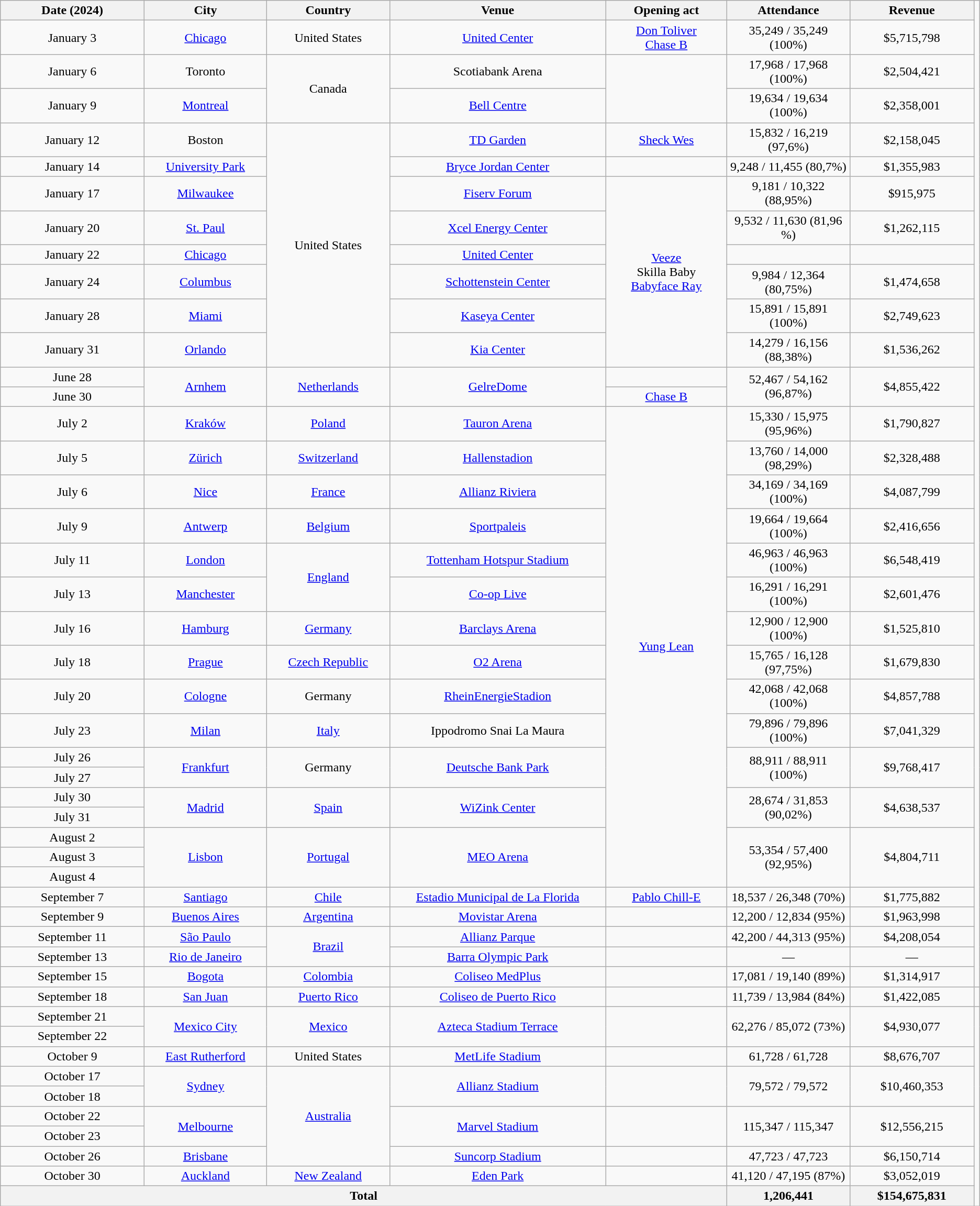<table class="wikitable plainrowheaders" style="text-align:center">
<tr>
<th scope="col" style="width:12em;">Date (2024)</th>
<th scope="col" style="width:10em;">City</th>
<th scope="col" style="width:10em;">Country</th>
<th scope="col" style="width:18em;">Venue</th>
<th scope="col" style="width:10em;">Opening act</th>
<th scope="col" style="width:10em;">Attendance</th>
<th scope="col" style="width:10em;">Revenue</th>
</tr>
<tr>
<td>January 3</td>
<td><a href='#'>Chicago</a></td>
<td>United States</td>
<td><a href='#'>United Center</a></td>
<td><a href='#'>Don Toliver</a><br><a href='#'>Chase B</a></td>
<td>35,249 / 35,249 (100%)</td>
<td>$5,715,798</td>
</tr>
<tr>
<td>January 6</td>
<td>Toronto</td>
<td rowspan="2">Canada</td>
<td>Scotiabank Arena</td>
<td rowspan="2"></td>
<td>17,968 / 17,968 (100%)</td>
<td>$2,504,421</td>
</tr>
<tr>
<td>January 9</td>
<td><a href='#'>Montreal</a></td>
<td><a href='#'>Bell Centre</a></td>
<td>19,634 / 19,634 (100%)</td>
<td>$2,358,001</td>
</tr>
<tr>
<td>January 12</td>
<td>Boston</td>
<td rowspan="8">United States</td>
<td><a href='#'>TD Garden</a></td>
<td><a href='#'>Sheck Wes</a></td>
<td>15,832 / 16,219 (97,6%)</td>
<td>$2,158,045</td>
</tr>
<tr>
<td>January 14</td>
<td><a href='#'>University Park</a></td>
<td><a href='#'>Bryce Jordan Center</a></td>
<td></td>
<td>9,248 / 11,455 (80,7%)</td>
<td>$1,355,983</td>
</tr>
<tr>
<td>January 17</td>
<td><a href='#'>Milwaukee</a></td>
<td><a href='#'>Fiserv Forum</a></td>
<td rowspan="6"><a href='#'>Veeze</a><br>Skilla Baby<br><a href='#'>Babyface Ray</a></td>
<td>9,181 / 10,322 (88,95%)</td>
<td>$915,975</td>
</tr>
<tr>
<td>January 20</td>
<td><a href='#'>St. Paul</a></td>
<td><a href='#'>Xcel Energy Center</a></td>
<td>9,532 / 11,630 (81,96 %)</td>
<td>$1,262,115</td>
</tr>
<tr>
<td>January 22</td>
<td><a href='#'>Chicago</a></td>
<td><a href='#'>United Center</a></td>
<td></td>
<td></td>
</tr>
<tr>
<td>January 24</td>
<td><a href='#'>Columbus</a></td>
<td><a href='#'>Schottenstein Center</a></td>
<td>9,984 / 12,364 (80,75%)</td>
<td>$1,474,658</td>
</tr>
<tr>
<td>January 28</td>
<td><a href='#'>Miami</a></td>
<td><a href='#'>Kaseya Center</a></td>
<td>15,891 / 15,891 (100%)</td>
<td>$2,749,623</td>
</tr>
<tr>
<td>January 31</td>
<td><a href='#'>Orlando</a></td>
<td><a href='#'>Kia Center</a></td>
<td>14,279 / 16,156 (88,38%)</td>
<td>$1,536,262</td>
</tr>
<tr>
<td>June 28</td>
<td rowspan="2"><a href='#'>Arnhem</a></td>
<td rowspan="2"><a href='#'>Netherlands</a></td>
<td rowspan="2"><a href='#'>GelreDome</a></td>
<td></td>
<td rowspan="2">52,467 / 54,162 (96,87%)</td>
<td rowspan="2">$4,855,422</td>
</tr>
<tr>
<td>June 30</td>
<td><a href='#'>Chase B</a></td>
</tr>
<tr>
<td>July 2</td>
<td><a href='#'>Kraków</a></td>
<td><a href='#'>Poland</a></td>
<td><a href='#'>Tauron Arena</a></td>
<td rowspan="17"><a href='#'>Yung Lean</a></td>
<td>15,330 / 15,975 (95,96%)</td>
<td>$1,790,827</td>
</tr>
<tr>
<td>July 5</td>
<td><a href='#'>Zürich</a></td>
<td><a href='#'>Switzerland</a></td>
<td><a href='#'>Hallenstadion</a></td>
<td>13,760 / 14,000 (98,29%)</td>
<td>$2,328,488</td>
</tr>
<tr>
<td>July 6</td>
<td><a href='#'>Nice</a></td>
<td><a href='#'>France</a></td>
<td><a href='#'>Allianz Riviera</a></td>
<td>34,169 / 34,169 (100%)</td>
<td>$4,087,799</td>
</tr>
<tr>
<td>July 9</td>
<td><a href='#'>Antwerp</a></td>
<td><a href='#'>Belgium</a></td>
<td><a href='#'>Sportpaleis</a></td>
<td>19,664 / 19,664 (100%)</td>
<td>$2,416,656</td>
</tr>
<tr>
<td>July 11</td>
<td><a href='#'>London</a></td>
<td rowspan="2"><a href='#'>England</a></td>
<td><a href='#'>Tottenham Hotspur Stadium</a></td>
<td>46,963 / 46,963 (100%)</td>
<td>$6,548,419</td>
</tr>
<tr>
<td>July 13</td>
<td><a href='#'>Manchester</a></td>
<td><a href='#'>Co-op Live</a></td>
<td>16,291 / 16,291 (100%)</td>
<td>$2,601,476</td>
</tr>
<tr>
<td>July 16</td>
<td><a href='#'>Hamburg</a></td>
<td><a href='#'>Germany</a></td>
<td><a href='#'>Barclays Arena</a></td>
<td>12,900 / 12,900 (100%)</td>
<td>$1,525,810</td>
</tr>
<tr>
<td>July 18</td>
<td><a href='#'>Prague</a></td>
<td><a href='#'>Czech Republic</a></td>
<td><a href='#'>O2 Arena</a></td>
<td>15,765 / 16,128 (97,75%)</td>
<td>$1,679,830</td>
</tr>
<tr>
<td>July 20</td>
<td><a href='#'>Cologne</a></td>
<td>Germany</td>
<td><a href='#'>RheinEnergieStadion</a></td>
<td>42,068 / 42,068 (100%)</td>
<td>$4,857,788</td>
</tr>
<tr>
<td>July 23</td>
<td><a href='#'>Milan</a></td>
<td><a href='#'>Italy</a></td>
<td>Ippodromo Snai La Maura</td>
<td>79,896 / 79,896 (100%)</td>
<td>$7,041,329</td>
</tr>
<tr>
<td>July 26</td>
<td rowspan="2"><a href='#'>Frankfurt</a></td>
<td rowspan="2">Germany</td>
<td rowspan="2"><a href='#'>Deutsche Bank Park</a></td>
<td rowspan="2">88,911 / 88,911 (100%)</td>
<td rowspan="2">$9,768,417</td>
</tr>
<tr>
<td>July 27</td>
</tr>
<tr>
<td>July 30</td>
<td rowspan="2"><a href='#'>Madrid</a></td>
<td rowspan="2"><a href='#'>Spain</a></td>
<td rowspan="2"><a href='#'>WiZink Center</a></td>
<td rowspan="2">28,674 / 31,853 (90,02%)</td>
<td rowspan="2">$4,638,537</td>
</tr>
<tr>
<td>July 31</td>
</tr>
<tr>
<td>August 2</td>
<td rowspan="3"><a href='#'>Lisbon</a></td>
<td rowspan="3"><a href='#'>Portugal</a></td>
<td rowspan="3"><a href='#'>MEO Arena</a></td>
<td rowspan="3">53,354 / 57,400 (92,95%)</td>
<td rowspan="3">$4,804,711</td>
</tr>
<tr>
<td>August 3</td>
</tr>
<tr>
<td>August 4</td>
</tr>
<tr>
<td>September 7</td>
<td><a href='#'>Santiago</a></td>
<td><a href='#'>Chile</a></td>
<td><a href='#'>Estadio Municipal de La Florida</a></td>
<td><a href='#'>Pablo Chill-E</a></td>
<td>18,537 / 26,348 (70%)</td>
<td>$1,775,882</td>
</tr>
<tr>
<td>September 9</td>
<td><a href='#'>Buenos Aires</a></td>
<td><a href='#'>Argentina</a></td>
<td><a href='#'>Movistar Arena</a></td>
<td></td>
<td>12,200 / 12,834 (95%)</td>
<td>$1,963,998</td>
</tr>
<tr>
<td>September 11</td>
<td><a href='#'>São Paulo</a></td>
<td rowspan="2"><a href='#'>Brazil</a></td>
<td><a href='#'>Allianz Parque</a></td>
<td></td>
<td>42,200 / 44,313 (95%)</td>
<td>$4,208,054</td>
</tr>
<tr>
<td>September 13</td>
<td><a href='#'>Rio de Janeiro</a></td>
<td><a href='#'>Barra Olympic Park</a></td>
<td></td>
<td>—</td>
<td>—</td>
</tr>
<tr>
<td>September 15</td>
<td><a href='#'>Bogota</a></td>
<td><a href='#'>Colombia</a></td>
<td><a href='#'>Coliseo MedPlus</a></td>
<td></td>
<td>17,081 / 19,140 (89%)</td>
<td>$1,314,917</td>
</tr>
<tr>
<td>September 18</td>
<td><a href='#'>San Juan</a></td>
<td><a href='#'>Puerto Rico</a></td>
<td><a href='#'>Coliseo de Puerto Rico</a></td>
<td></td>
<td>11,739 / 13,984 (84%)</td>
<td>$1,422,085</td>
<td></td>
</tr>
<tr>
<td>September 21</td>
<td rowspan="2"><a href='#'>Mexico City</a></td>
<td rowspan="2"><a href='#'>Mexico</a></td>
<td rowspan="2"><a href='#'>Azteca Stadium Terrace</a></td>
<td rowspan="2"></td>
<td rowspan="2">62,276 / 85,072 (73%)</td>
<td rowspan="2">$4,930,077</td>
</tr>
<tr>
<td>September 22</td>
</tr>
<tr>
<td>October 9</td>
<td><a href='#'>East Rutherford</a></td>
<td>United States</td>
<td><a href='#'>MetLife Stadium</a></td>
<td></td>
<td>61,728 / 61,728</td>
<td>$8,676,707</td>
</tr>
<tr>
<td>October 17</td>
<td rowspan="2"><a href='#'>Sydney</a></td>
<td rowspan="5"><a href='#'>Australia</a></td>
<td rowspan="2"><a href='#'>Allianz Stadium</a></td>
<td rowspan="2"></td>
<td rowspan="2">79,572 / 79,572</td>
<td rowspan="2">$10,460,353</td>
</tr>
<tr>
<td>October 18</td>
</tr>
<tr>
<td>October 22</td>
<td rowspan="2"><a href='#'>Melbourne</a></td>
<td rowspan="2"><a href='#'>Marvel Stadium</a></td>
<td rowspan="2"></td>
<td rowspan="2">115,347 / 115,347</td>
<td rowspan="2">$12,556,215</td>
</tr>
<tr>
<td>October 23</td>
</tr>
<tr>
<td>October 26</td>
<td><a href='#'>Brisbane</a></td>
<td><a href='#'>Suncorp Stadium</a></td>
<td></td>
<td>47,723 / 47,723</td>
<td>$6,150,714</td>
</tr>
<tr>
<td>October 30</td>
<td><a href='#'>Auckland</a></td>
<td><a href='#'>New Zealand</a></td>
<td><a href='#'>Eden Park</a></td>
<td></td>
<td>41,120 / 47,195 (87%)</td>
<td>$3,052,019</td>
</tr>
<tr>
<th colspan="5">Total</th>
<th>1,206,441</th>
<th>$154,675,831</th>
</tr>
</table>
